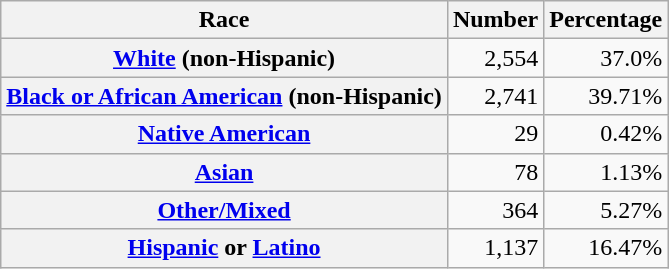<table class="wikitable" style="text-align:right">
<tr>
<th scope="col">Race</th>
<th scope="col">Number</th>
<th scope="col">Percentage</th>
</tr>
<tr>
<th scope="row"><a href='#'>White</a> (non-Hispanic)</th>
<td>2,554</td>
<td>37.0%</td>
</tr>
<tr>
<th scope="row"><a href='#'>Black or African American</a> (non-Hispanic)</th>
<td>2,741</td>
<td>39.71%</td>
</tr>
<tr>
<th scope="row"><a href='#'>Native American</a></th>
<td>29</td>
<td>0.42%</td>
</tr>
<tr>
<th scope="row"><a href='#'>Asian</a></th>
<td>78</td>
<td>1.13%</td>
</tr>
<tr>
<th scope="row"><a href='#'>Other/Mixed</a></th>
<td>364</td>
<td>5.27%</td>
</tr>
<tr>
<th scope="row"><a href='#'>Hispanic</a> or <a href='#'>Latino</a></th>
<td>1,137</td>
<td>16.47%</td>
</tr>
</table>
